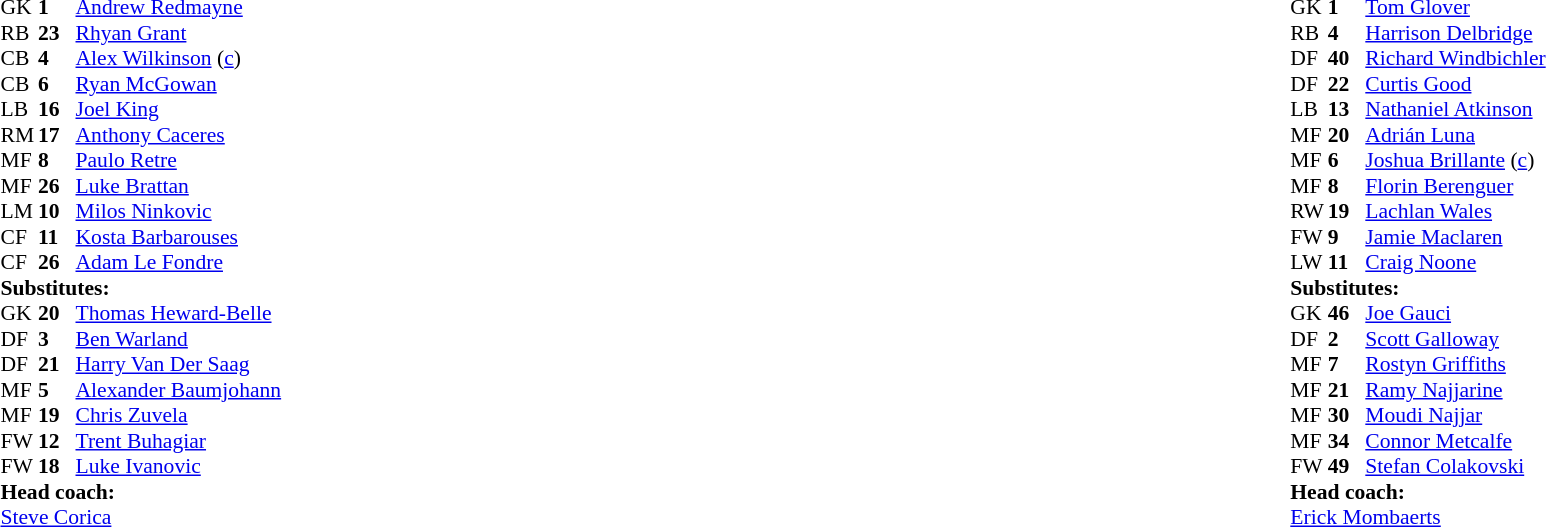<table width="100%">
<tr>
<td valign="top" width="40%"><br><table style="font-size:90%" cellspacing="0" cellpadding="0">
<tr>
<th width=25></th>
<th width=25></th>
</tr>
<tr>
<td>GK</td>
<td><strong>1</strong></td>
<td> <a href='#'>Andrew Redmayne</a></td>
</tr>
<tr>
<td>RB</td>
<td><strong>23</strong></td>
<td> <a href='#'>Rhyan Grant</a></td>
<td></td>
</tr>
<tr>
<td>CB</td>
<td><strong>4</strong></td>
<td> <a href='#'>Alex Wilkinson</a> (<a href='#'>c</a>)</td>
</tr>
<tr>
<td>CB</td>
<td><strong>6</strong></td>
<td> <a href='#'>Ryan McGowan</a></td>
</tr>
<tr>
<td>LB</td>
<td><strong>16</strong></td>
<td> <a href='#'>Joel King</a></td>
</tr>
<tr>
<td>RM</td>
<td><strong>17</strong></td>
<td> <a href='#'>Anthony Caceres</a></td>
<td></td>
<td></td>
</tr>
<tr>
<td>MF</td>
<td><strong>8</strong></td>
<td> <a href='#'>Paulo Retre</a></td>
<td></td>
</tr>
<tr>
<td>MF</td>
<td><strong>26</strong></td>
<td> <a href='#'>Luke Brattan</a></td>
</tr>
<tr>
<td>LM</td>
<td><strong>10</strong></td>
<td> <a href='#'>Milos Ninkovic</a></td>
</tr>
<tr>
<td>CF</td>
<td><strong>11</strong></td>
<td> <a href='#'>Kosta Barbarouses</a></td>
<td></td>
<td></td>
</tr>
<tr>
<td>CF</td>
<td><strong>26</strong></td>
<td> <a href='#'>Adam Le Fondre</a></td>
</tr>
<tr>
<td colspan=3><strong>Substitutes:</strong></td>
</tr>
<tr>
<td>GK</td>
<td><strong>20</strong></td>
<td> <a href='#'>Thomas Heward-Belle</a></td>
</tr>
<tr>
<td>DF</td>
<td><strong>3</strong></td>
<td> <a href='#'>Ben Warland</a></td>
</tr>
<tr>
<td>DF</td>
<td><strong>21</strong></td>
<td> <a href='#'>Harry Van Der Saag</a></td>
</tr>
<tr>
<td>MF</td>
<td><strong>5</strong></td>
<td> <a href='#'>Alexander Baumjohann</a></td>
<td></td>
<td></td>
</tr>
<tr>
<td>MF</td>
<td><strong>19</strong></td>
<td> <a href='#'>Chris Zuvela</a></td>
</tr>
<tr>
<td>FW</td>
<td><strong>12</strong></td>
<td> <a href='#'>Trent Buhagiar</a></td>
<td></td>
<td></td>
</tr>
<tr>
<td>FW</td>
<td><strong>18</strong></td>
<td> <a href='#'>Luke Ivanovic</a></td>
</tr>
<tr>
<td colspan=3><strong>Head coach:</strong></td>
</tr>
<tr>
<td colspan=3> <a href='#'>Steve Corica</a></td>
</tr>
<tr>
<td colspan=4></td>
</tr>
</table>
</td>
<td valign="top"></td>
<td valign="top" width="50%"><br><table style="font-size:90%;margin:auto" cellspacing="0" cellpadding="0">
<tr>
<th width=25></th>
<th width=25></th>
</tr>
<tr>
<td>GK</td>
<td><strong>1</strong></td>
<td> <a href='#'>Tom Glover</a></td>
</tr>
<tr>
<td>RB</td>
<td><strong>4</strong></td>
<td> <a href='#'>Harrison Delbridge</a></td>
<td></td>
<td></td>
</tr>
<tr>
<td>DF</td>
<td><strong>40</strong></td>
<td> <a href='#'>Richard Windbichler</a></td>
<td></td>
<td></td>
</tr>
<tr>
<td>DF</td>
<td><strong>22</strong></td>
<td> <a href='#'>Curtis Good</a></td>
</tr>
<tr>
<td>LB</td>
<td><strong>13</strong></td>
<td> <a href='#'>Nathaniel Atkinson</a></td>
<td></td>
</tr>
<tr>
<td>MF</td>
<td><strong>20</strong></td>
<td> <a href='#'>Adrián Luna</a></td>
<td></td>
<td></td>
</tr>
<tr>
<td>MF</td>
<td><strong>6</strong></td>
<td> <a href='#'>Joshua Brillante</a> (<a href='#'>c</a>)</td>
</tr>
<tr>
<td>MF</td>
<td><strong>8</strong></td>
<td> <a href='#'>Florin Berenguer</a></td>
<td></td>
<td></td>
</tr>
<tr>
<td>RW</td>
<td><strong>19</strong></td>
<td> <a href='#'>Lachlan Wales</a></td>
<td></td>
<td></td>
</tr>
<tr>
<td>FW</td>
<td><strong>9</strong></td>
<td> <a href='#'>Jamie Maclaren</a></td>
</tr>
<tr>
<td>LW</td>
<td><strong>11</strong></td>
<td> <a href='#'>Craig Noone</a></td>
<td></td>
<td></td>
</tr>
<tr>
<td colspan=3><strong>Substitutes:</strong></td>
</tr>
<tr>
<td>GK</td>
<td><strong>46</strong></td>
<td> <a href='#'>Joe Gauci</a></td>
</tr>
<tr>
<td>DF</td>
<td><strong>2</strong></td>
<td> <a href='#'>Scott Galloway</a></td>
<td></td>
<td></td>
</tr>
<tr>
<td>MF</td>
<td><strong>7</strong></td>
<td> <a href='#'>Rostyn Griffiths</a></td>
<td></td>
<td></td>
</tr>
<tr>
<td>MF</td>
<td><strong>21</strong></td>
<td> <a href='#'>Ramy Najjarine</a></td>
<td></td>
<td></td>
</tr>
<tr>
<td>MF</td>
<td><strong>30</strong></td>
<td> <a href='#'>Moudi Najjar</a></td>
<td></td>
<td></td>
</tr>
<tr>
<td>MF</td>
<td><strong>34</strong></td>
<td> <a href='#'>Connor Metcalfe</a></td>
<td></td>
<td></td>
</tr>
<tr>
<td>FW</td>
<td><strong>49</strong></td>
<td> <a href='#'>Stefan Colakovski</a></td>
<td></td>
<td></td>
</tr>
<tr>
<td colspan=3><strong>Head coach:</strong></td>
</tr>
<tr>
<td colspan=3> <a href='#'>Erick Mombaerts</a></td>
</tr>
<tr>
<td colspan=4></td>
</tr>
</table>
</td>
</tr>
</table>
